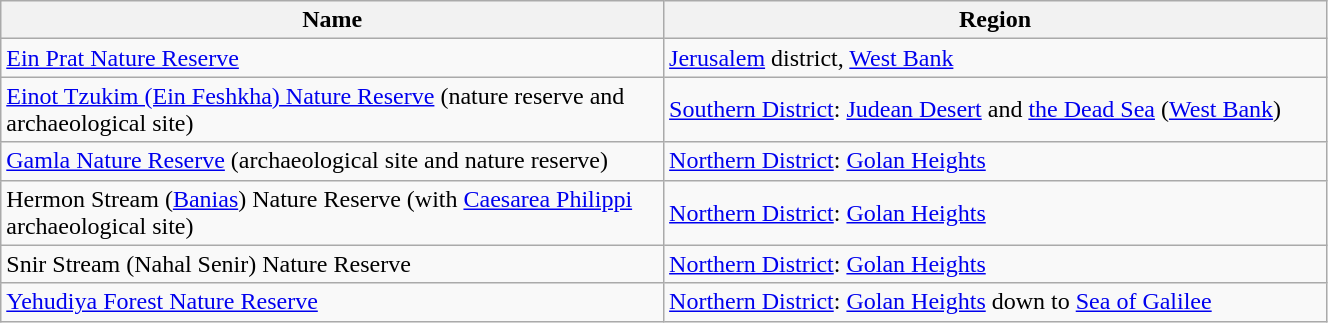<table class="sortable wikitable" width="70%">
<tr>
<th width="50%">Name</th>
<th width="50%">Region</th>
</tr>
<tr>
<td><a href='#'>Ein Prat Nature Reserve</a></td>
<td><a href='#'>Jerusalem</a> district, <a href='#'>West Bank</a></td>
</tr>
<tr>
<td><a href='#'>Einot Tzukim (Ein Feshkha) Nature Reserve</a> (nature reserve and archaeological site)</td>
<td><a href='#'>Southern District</a>: <a href='#'>Judean Desert</a> and <a href='#'>the Dead Sea</a> (<a href='#'>West Bank</a>)</td>
</tr>
<tr>
<td><a href='#'>Gamla Nature Reserve</a> (archaeological site and nature reserve)</td>
<td><a href='#'>Northern District</a>: <a href='#'>Golan Heights</a></td>
</tr>
<tr>
<td>Hermon Stream (<a href='#'>Banias</a>) Nature Reserve (with <a href='#'>Caesarea Philippi</a> archaeological site)</td>
<td><a href='#'>Northern District</a>: <a href='#'>Golan Heights</a></td>
</tr>
<tr>
<td>Snir Stream (Nahal Senir) Nature Reserve</td>
<td><a href='#'>Northern District</a>: <a href='#'>Golan Heights</a></td>
</tr>
<tr>
<td><a href='#'>Yehudiya Forest Nature Reserve</a></td>
<td><a href='#'>Northern District</a>: <a href='#'>Golan Heights</a> down to <a href='#'>Sea of Galilee</a></td>
</tr>
</table>
